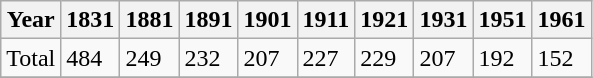<table class="wikitable">
<tr>
<th>Year</th>
<th>1831</th>
<th>1881</th>
<th>1891</th>
<th>1901</th>
<th>1911</th>
<th>1921</th>
<th>1931</th>
<th>1951</th>
<th>1961</th>
</tr>
<tr>
<td>Total</td>
<td>484</td>
<td>249</td>
<td>232</td>
<td>207</td>
<td>227</td>
<td>229</td>
<td>207</td>
<td>192</td>
<td>152</td>
</tr>
<tr>
</tr>
</table>
